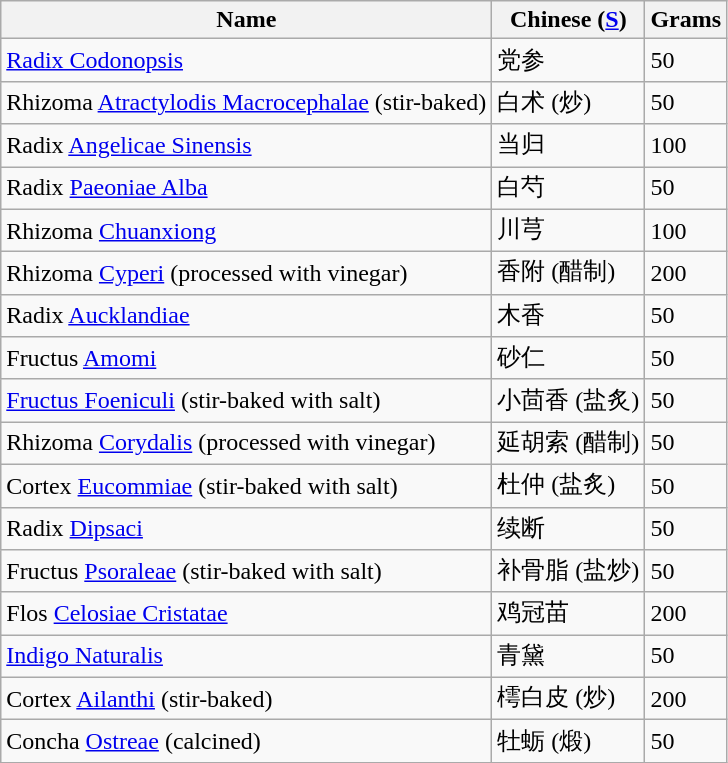<table class="wikitable sortable">
<tr>
<th>Name</th>
<th>Chinese (<a href='#'>S</a>)</th>
<th>Grams</th>
</tr>
<tr>
<td><a href='#'>Radix Codonopsis</a></td>
<td>党参</td>
<td>50</td>
</tr>
<tr>
<td>Rhizoma <a href='#'>Atractylodis Macrocephalae</a> (stir-baked)</td>
<td>白术 (炒)</td>
<td>50</td>
</tr>
<tr>
<td>Radix <a href='#'>Angelicae Sinensis</a></td>
<td>当归</td>
<td>100</td>
</tr>
<tr>
<td>Radix <a href='#'>Paeoniae Alba</a></td>
<td>白芍</td>
<td>50</td>
</tr>
<tr>
<td>Rhizoma <a href='#'>Chuanxiong</a></td>
<td>川芎</td>
<td>100</td>
</tr>
<tr>
<td>Rhizoma <a href='#'>Cyperi</a> (processed with vinegar)</td>
<td>香附 (醋制)</td>
<td>200</td>
</tr>
<tr>
<td>Radix <a href='#'>Aucklandiae</a></td>
<td>木香</td>
<td>50</td>
</tr>
<tr>
<td>Fructus <a href='#'>Amomi</a></td>
<td>砂仁</td>
<td>50</td>
</tr>
<tr>
<td><a href='#'>Fructus Foeniculi</a> (stir-baked with salt)</td>
<td>小茴香 (盐炙)</td>
<td>50</td>
</tr>
<tr>
<td>Rhizoma <a href='#'>Corydalis</a> (processed with vinegar)</td>
<td>延胡索 (醋制)</td>
<td>50</td>
</tr>
<tr>
<td>Cortex <a href='#'>Eucommiae</a> (stir-baked with salt)</td>
<td>杜仲 (盐炙)</td>
<td>50</td>
</tr>
<tr>
<td>Radix <a href='#'>Dipsaci</a></td>
<td>续断</td>
<td>50</td>
</tr>
<tr>
<td>Fructus <a href='#'>Psoraleae</a> (stir-baked with salt)</td>
<td>补骨脂 (盐炒)</td>
<td>50</td>
</tr>
<tr>
<td>Flos <a href='#'>Celosiae Cristatae</a></td>
<td>鸡冠苗</td>
<td>200</td>
</tr>
<tr>
<td><a href='#'>Indigo Naturalis</a></td>
<td>青黛</td>
<td>50</td>
</tr>
<tr>
<td>Cortex <a href='#'>Ailanthi</a> (stir-baked)</td>
<td>樗白皮 (炒)</td>
<td>200</td>
</tr>
<tr>
<td>Concha <a href='#'>Ostreae</a> (calcined)</td>
<td>牡蛎 (煅)</td>
<td>50</td>
</tr>
</table>
